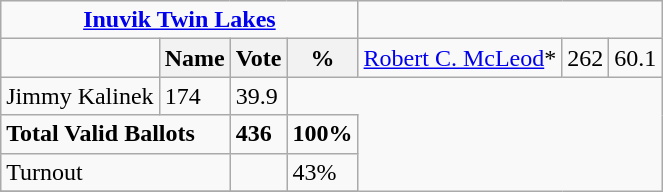<table class="wikitable">
<tr>
<td colspan=4 align=center><strong><a href='#'>Inuvik Twin Lakes</a></strong></td>
</tr>
<tr>
<td></td>
<th><strong>Name </strong></th>
<th><strong>Vote</strong></th>
<th><strong>%</strong><br></th>
<td><a href='#'>Robert C. McLeod</a>*</td>
<td>262</td>
<td>60.1</td>
</tr>
<tr>
<td>Jimmy Kalinek</td>
<td>174</td>
<td>39.9</td>
</tr>
<tr>
<td colspan=2><strong>Total Valid Ballots</strong></td>
<td><strong>436</strong></td>
<td><strong>100%</strong></td>
</tr>
<tr>
<td colspan=2>Turnout</td>
<td></td>
<td>43%</td>
</tr>
<tr>
</tr>
</table>
